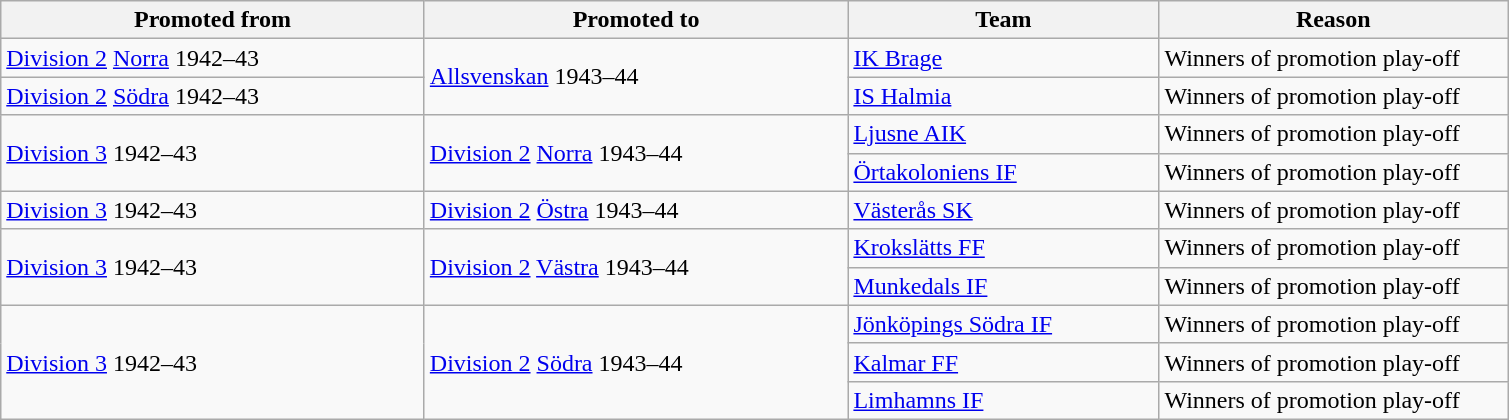<table class="wikitable" style="text-align: left;">
<tr>
<th style="width: 275px;">Promoted from</th>
<th style="width: 275px;">Promoted to</th>
<th style="width: 200px;">Team</th>
<th style="width: 225px;">Reason</th>
</tr>
<tr>
<td><a href='#'>Division 2</a> <a href='#'>Norra</a> 1942–43</td>
<td rowspan=2><a href='#'>Allsvenskan</a> 1943–44</td>
<td><a href='#'>IK Brage</a></td>
<td>Winners of promotion play-off</td>
</tr>
<tr>
<td><a href='#'>Division 2</a> <a href='#'>Södra</a> 1942–43</td>
<td><a href='#'>IS Halmia</a></td>
<td>Winners of promotion play-off</td>
</tr>
<tr>
<td rowspan=2><a href='#'>Division 3</a> 1942–43</td>
<td rowspan=2><a href='#'>Division 2</a> <a href='#'>Norra</a> 1943–44</td>
<td><a href='#'>Ljusne AIK</a></td>
<td>Winners of promotion play-off</td>
</tr>
<tr>
<td><a href='#'>Örtakoloniens IF</a></td>
<td>Winners of promotion play-off</td>
</tr>
<tr>
<td><a href='#'>Division 3</a> 1942–43</td>
<td><a href='#'>Division 2</a> <a href='#'>Östra</a> 1943–44</td>
<td><a href='#'>Västerås SK</a></td>
<td>Winners of promotion play-off</td>
</tr>
<tr>
<td rowspan=2><a href='#'>Division 3</a> 1942–43</td>
<td rowspan=2><a href='#'>Division 2</a> <a href='#'>Västra</a> 1943–44</td>
<td><a href='#'>Krokslätts FF</a></td>
<td>Winners of promotion play-off</td>
</tr>
<tr>
<td><a href='#'>Munkedals IF</a></td>
<td>Winners of promotion play-off</td>
</tr>
<tr>
<td rowspan=3><a href='#'>Division 3</a> 1942–43</td>
<td rowspan=3><a href='#'>Division 2</a> <a href='#'>Södra</a> 1943–44</td>
<td><a href='#'>Jönköpings Södra IF</a></td>
<td>Winners of promotion play-off</td>
</tr>
<tr>
<td><a href='#'>Kalmar FF</a></td>
<td>Winners of promotion play-off</td>
</tr>
<tr>
<td><a href='#'>Limhamns IF</a></td>
<td>Winners of promotion play-off</td>
</tr>
</table>
